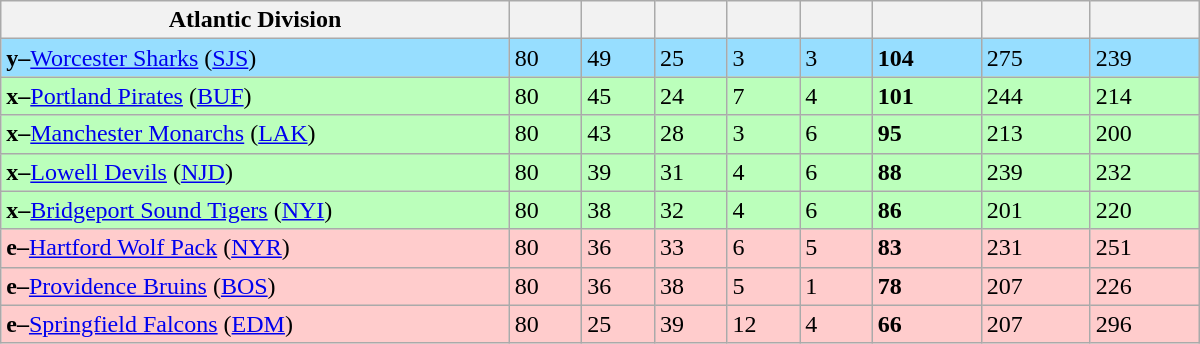<table class="wikitable" style="width:50em">
<tr>
<th width="35%">Atlantic Division</th>
<th width="5%"></th>
<th width="5%"></th>
<th width="5%"></th>
<th width="5%"></th>
<th width="5%"></th>
<th width="7.5%"></th>
<th width="7.5%"></th>
<th width="7.5%"></th>
</tr>
<tr bgcolor=#97DEFF>
<td><strong>y–</strong><a href='#'>Worcester Sharks</a> (<a href='#'>SJS</a>)</td>
<td>80</td>
<td>49</td>
<td>25</td>
<td>3</td>
<td>3</td>
<td><strong>104</strong></td>
<td>275</td>
<td>239</td>
</tr>
<tr bgcolor=#bbffbb>
<td><strong>x–</strong><a href='#'>Portland Pirates</a> (<a href='#'>BUF</a>)</td>
<td>80</td>
<td>45</td>
<td>24</td>
<td>7</td>
<td>4</td>
<td><strong>101</strong></td>
<td>244</td>
<td>214</td>
</tr>
<tr bgcolor=#bbffbb>
<td><strong>x–</strong><a href='#'>Manchester Monarchs</a> (<a href='#'>LAK</a>)</td>
<td>80</td>
<td>43</td>
<td>28</td>
<td>3</td>
<td>6</td>
<td><strong>95</strong></td>
<td>213</td>
<td>200</td>
</tr>
<tr bgcolor=#bbffbb>
<td><strong>x–</strong><a href='#'>Lowell Devils</a> (<a href='#'>NJD</a>)</td>
<td>80</td>
<td>39</td>
<td>31</td>
<td>4</td>
<td>6</td>
<td><strong>88</strong></td>
<td>239</td>
<td>232</td>
</tr>
<tr bgcolor=#bbffbb>
<td><strong>x–</strong><a href='#'>Bridgeport Sound Tigers</a> (<a href='#'>NYI</a>)</td>
<td>80</td>
<td>38</td>
<td>32</td>
<td>4</td>
<td>6</td>
<td><strong>86</strong></td>
<td>201</td>
<td>220</td>
</tr>
<tr bgcolor=#ffcccc>
<td><strong>e–</strong><a href='#'>Hartford Wolf Pack</a> (<a href='#'>NYR</a>)</td>
<td>80</td>
<td>36</td>
<td>33</td>
<td>6</td>
<td>5</td>
<td><strong>83</strong></td>
<td>231</td>
<td>251</td>
</tr>
<tr bgcolor=#ffcccc>
<td><strong>e–</strong><a href='#'>Providence Bruins</a> (<a href='#'>BOS</a>)</td>
<td>80</td>
<td>36</td>
<td>38</td>
<td>5</td>
<td>1</td>
<td><strong>78</strong></td>
<td>207</td>
<td>226</td>
</tr>
<tr bgcolor=#ffcccc>
<td><strong>e–</strong><a href='#'>Springfield Falcons</a> (<a href='#'>EDM</a>)</td>
<td>80</td>
<td>25</td>
<td>39</td>
<td>12</td>
<td>4</td>
<td><strong>66</strong></td>
<td>207</td>
<td>296</td>
</tr>
</table>
